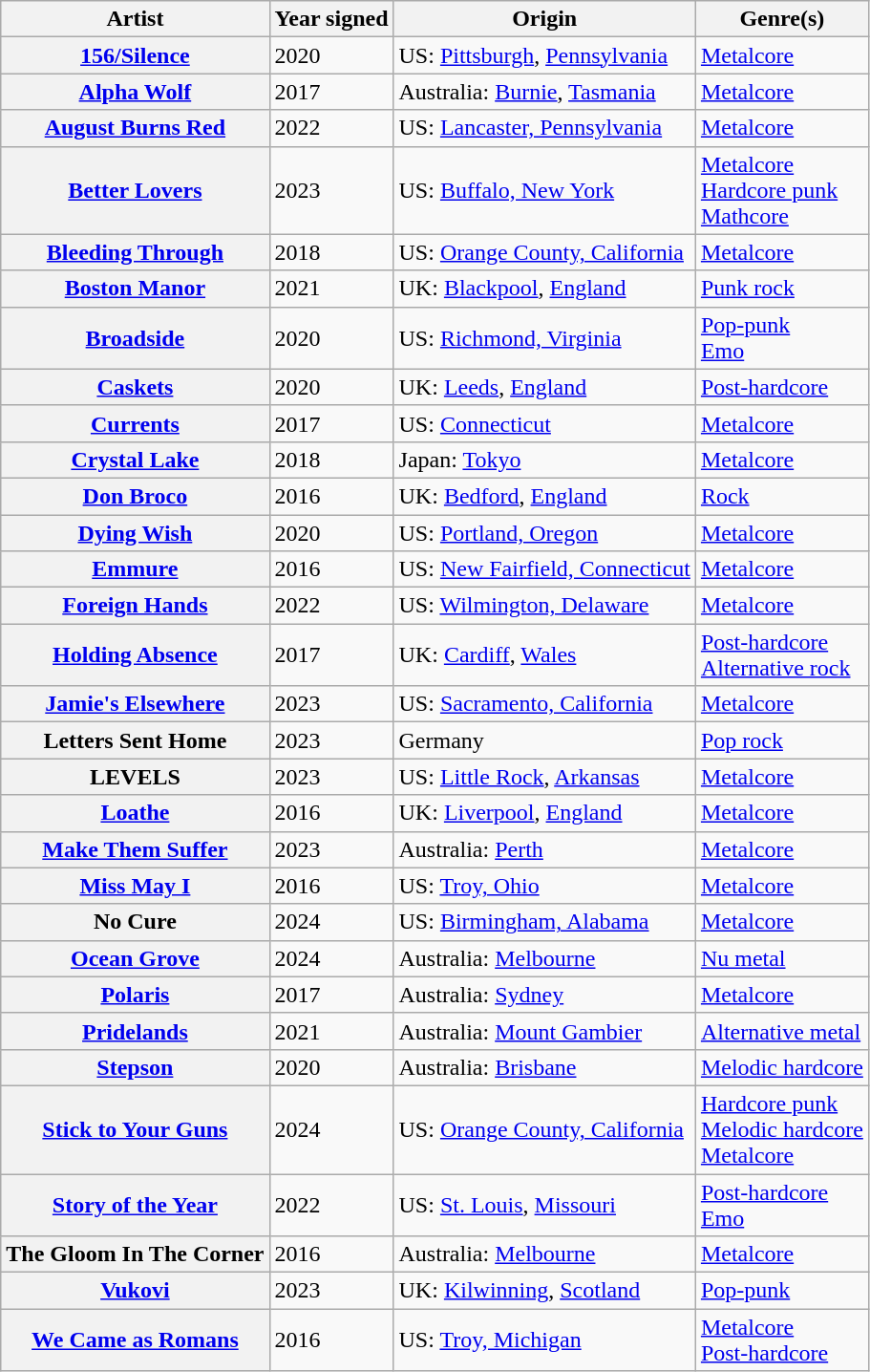<table class="wikitable plainrowheaders sortable">
<tr>
<th>Artist</th>
<th>Year signed</th>
<th>Origin</th>
<th>Genre(s)</th>
</tr>
<tr>
<th scope="row"><a href='#'>156/Silence</a></th>
<td>2020</td>
<td>US: <a href='#'>Pittsburgh</a>, <a href='#'>Pennsylvania</a></td>
<td><a href='#'>Metalcore</a></td>
</tr>
<tr>
<th scope="row"><a href='#'>Alpha Wolf</a></th>
<td>2017</td>
<td>Australia: <a href='#'>Burnie</a>, <a href='#'>Tasmania</a></td>
<td><a href='#'>Metalcore</a></td>
</tr>
<tr>
<th scope="row"><a href='#'>August Burns Red</a></th>
<td>2022</td>
<td>US: <a href='#'>Lancaster, Pennsylvania</a></td>
<td><a href='#'>Metalcore</a></td>
</tr>
<tr>
<th scope="row"><a href='#'>Better Lovers</a></th>
<td>2023</td>
<td>US: <a href='#'>Buffalo, New York</a></td>
<td><a href='#'>Metalcore</a><br><a href='#'>Hardcore punk</a><br><a href='#'>Mathcore</a></td>
</tr>
<tr>
<th scope="row"><a href='#'>Bleeding Through</a></th>
<td>2018</td>
<td>US: <a href='#'>Orange County, California</a></td>
<td><a href='#'>Metalcore</a></td>
</tr>
<tr>
<th scope="row"><a href='#'>Boston Manor</a></th>
<td>2021</td>
<td>UK: <a href='#'>Blackpool</a>, <a href='#'>England</a></td>
<td><a href='#'>Punk rock</a></td>
</tr>
<tr>
<th scope="row"><a href='#'>Broadside</a></th>
<td>2020</td>
<td>US: <a href='#'>Richmond, Virginia</a></td>
<td><a href='#'>Pop-punk</a><br><a href='#'>Emo</a></td>
</tr>
<tr>
<th scope="row"><a href='#'>Caskets</a></th>
<td>2020</td>
<td>UK: <a href='#'>Leeds</a>, <a href='#'>England</a></td>
<td><a href='#'>Post-hardcore</a></td>
</tr>
<tr>
<th scope="row"><a href='#'>Currents</a></th>
<td>2017</td>
<td>US: <a href='#'>Connecticut</a></td>
<td><a href='#'>Metalcore</a></td>
</tr>
<tr>
<th scope="row"><a href='#'>Crystal Lake</a></th>
<td>2018</td>
<td>Japan: <a href='#'>Tokyo</a></td>
<td><a href='#'>Metalcore</a></td>
</tr>
<tr>
<th scope="row"><a href='#'>Don Broco</a></th>
<td>2016</td>
<td>UK: <a href='#'>Bedford</a>, <a href='#'>England</a></td>
<td><a href='#'>Rock</a></td>
</tr>
<tr>
<th scope="row"><a href='#'>Dying Wish</a></th>
<td>2020</td>
<td>US: <a href='#'>Portland, Oregon</a></td>
<td><a href='#'>Metalcore</a></td>
</tr>
<tr>
<th scope="row"><a href='#'>Emmure</a></th>
<td>2016</td>
<td>US: <a href='#'>New Fairfield, Connecticut</a></td>
<td><a href='#'>Metalcore</a></td>
</tr>
<tr>
<th scope="row"><a href='#'>Foreign Hands</a></th>
<td>2022</td>
<td>US: <a href='#'>Wilmington, Delaware</a></td>
<td><a href='#'>Metalcore</a></td>
</tr>
<tr>
<th scope="row"><a href='#'>Holding Absence</a></th>
<td>2017</td>
<td>UK: <a href='#'>Cardiff</a>, <a href='#'>Wales</a></td>
<td><a href='#'>Post-hardcore</a><br><a href='#'>Alternative rock</a></td>
</tr>
<tr>
<th scope="row"><a href='#'>Jamie's Elsewhere</a></th>
<td>2023</td>
<td>US: <a href='#'>Sacramento, California</a></td>
<td><a href='#'>Metalcore</a></td>
</tr>
<tr>
<th scope="row">Letters Sent Home</th>
<td>2023</td>
<td>Germany</td>
<td><a href='#'>Pop rock</a></td>
</tr>
<tr>
<th scope="row">LEVELS</th>
<td>2023</td>
<td>US: <a href='#'>Little Rock</a>, <a href='#'>Arkansas</a></td>
<td><a href='#'>Metalcore</a></td>
</tr>
<tr>
<th scope="row"><a href='#'>Loathe</a></th>
<td>2016</td>
<td>UK: <a href='#'>Liverpool</a>, <a href='#'>England</a></td>
<td><a href='#'>Metalcore</a></td>
</tr>
<tr>
<th scope="row"><a href='#'>Make Them Suffer</a></th>
<td>2023</td>
<td>Australia: <a href='#'>Perth</a></td>
<td><a href='#'>Metalcore</a></td>
</tr>
<tr>
<th scope="row"><a href='#'>Miss May I</a></th>
<td>2016</td>
<td>US: <a href='#'>Troy, Ohio</a></td>
<td><a href='#'>Metalcore</a></td>
</tr>
<tr>
<th scope="row">No Cure</th>
<td>2024</td>
<td>US: <a href='#'>Birmingham, Alabama</a></td>
<td><a href='#'>Metalcore</a></td>
</tr>
<tr>
<th scope="row"><a href='#'>Ocean Grove</a></th>
<td>2024</td>
<td>Australia: <a href='#'>Melbourne</a></td>
<td><a href='#'>Nu metal</a></td>
</tr>
<tr>
<th scope="row"><a href='#'>Polaris</a></th>
<td>2017</td>
<td>Australia: <a href='#'>Sydney</a></td>
<td><a href='#'>Metalcore</a></td>
</tr>
<tr>
<th scope="row"><a href='#'>Pridelands</a></th>
<td>2021</td>
<td>Australia: <a href='#'>Mount Gambier</a></td>
<td><a href='#'>Alternative metal</a></td>
</tr>
<tr>
<th scope="row"><a href='#'>Stepson</a></th>
<td>2020</td>
<td>Australia: <a href='#'>Brisbane</a></td>
<td><a href='#'>Melodic hardcore</a></td>
</tr>
<tr>
<th scope="row"><a href='#'>Stick to Your Guns</a></th>
<td>2024</td>
<td>US: <a href='#'>Orange County, California</a></td>
<td><a href='#'>Hardcore punk</a><br><a href='#'>Melodic hardcore</a><br><a href='#'>Metalcore</a></td>
</tr>
<tr>
<th scope="row"><a href='#'>Story of the Year</a></th>
<td>2022</td>
<td>US: <a href='#'>St. Louis</a>, <a href='#'>Missouri</a></td>
<td><a href='#'>Post-hardcore</a><br><a href='#'>Emo</a></td>
</tr>
<tr>
<th scope="row">The Gloom In The Corner</th>
<td>2016</td>
<td>Australia: <a href='#'>Melbourne</a></td>
<td><a href='#'>Metalcore</a></td>
</tr>
<tr>
<th scope="row"><a href='#'>Vukovi</a></th>
<td>2023</td>
<td>UK: <a href='#'>Kilwinning</a>, <a href='#'>Scotland</a></td>
<td><a href='#'>Pop-punk</a></td>
</tr>
<tr>
<th scope="row"><a href='#'>We Came as Romans</a></th>
<td>2016</td>
<td>US: <a href='#'>Troy, Michigan</a></td>
<td><a href='#'>Metalcore</a><br><a href='#'>Post-hardcore</a></td>
</tr>
</table>
